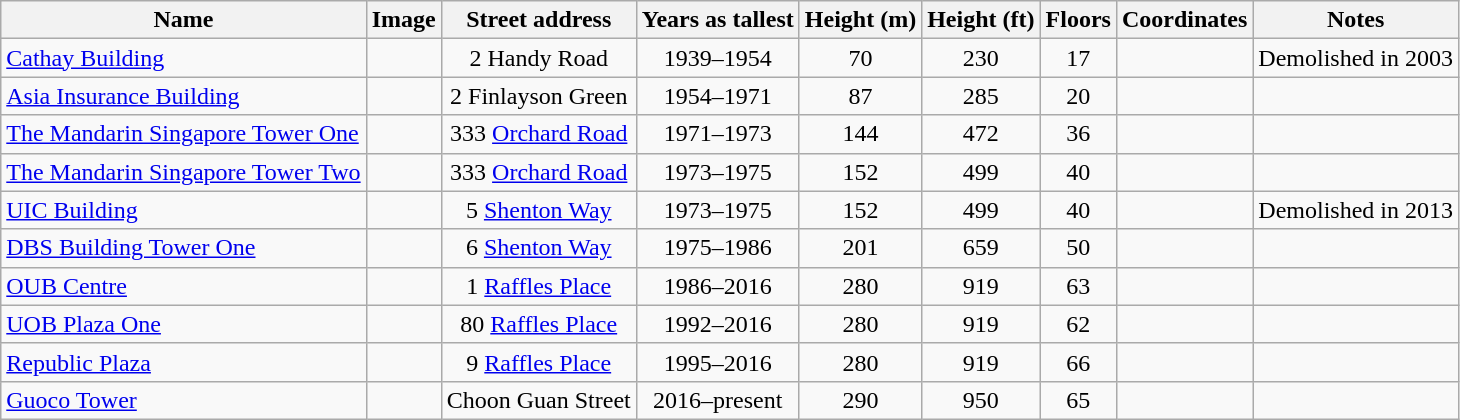<table class="wikitable sortable">
<tr>
<th>Name</th>
<th class="unsortable">Image</th>
<th class="unsortable">Street address</th>
<th>Years as tallest</th>
<th>Height (m)</th>
<th>Height (ft)</th>
<th>Floors</th>
<th>Coordinates</th>
<th class="unsortable">Notes</th>
</tr>
<tr>
<td><a href='#'>Cathay Building</a></td>
<td></td>
<td style="text-align:center;">2 Handy Road</td>
<td style="text-align:center;">1939–1954</td>
<td style="text-align:center;">70</td>
<td style="text-align:center;">230</td>
<td style="text-align:center;">17</td>
<td style="text-align:center;"></td>
<td>Demolished in 2003</td>
</tr>
<tr>
<td><a href='#'>Asia Insurance Building</a></td>
<td></td>
<td style="text-align:center;">2 Finlayson Green</td>
<td style="text-align:center;">1954–1971</td>
<td style="text-align:center;">87</td>
<td style="text-align:center;">285</td>
<td style="text-align:center;">20</td>
<td style="text-align:center;"></td>
<td></td>
</tr>
<tr>
<td><a href='#'>The Mandarin Singapore Tower One</a></td>
<td></td>
<td style="text-align:center;">333 <a href='#'>Orchard Road</a></td>
<td style="text-align:center;">1971–1973</td>
<td style="text-align:center;">144</td>
<td style="text-align:center;">472</td>
<td style="text-align:center;">36</td>
<td style="text-align:center;"></td>
<td></td>
</tr>
<tr>
<td><a href='#'>The Mandarin Singapore Tower Two</a></td>
<td></td>
<td style="text-align:center;">333 <a href='#'>Orchard Road</a></td>
<td style="text-align:center;">1973–1975</td>
<td style="text-align:center;">152</td>
<td style="text-align:center;">499</td>
<td style="text-align:center;">40</td>
<td style="text-align:center;"></td>
<td></td>
</tr>
<tr>
<td><a href='#'>UIC Building</a></td>
<td></td>
<td style="text-align:center;">5 <a href='#'>Shenton Way</a></td>
<td style="text-align:center;">1973–1975</td>
<td style="text-align:center;">152</td>
<td style="text-align:center;">499</td>
<td style="text-align:center;">40</td>
<td style="text-align:center;"></td>
<td>Demolished in 2013</td>
</tr>
<tr>
<td><a href='#'>DBS Building Tower One</a></td>
<td></td>
<td style="text-align:center;">6 <a href='#'>Shenton Way</a></td>
<td style="text-align:center;">1975–1986</td>
<td style="text-align:center;">201</td>
<td style="text-align:center;">659</td>
<td style="text-align:center;">50</td>
<td style="text-align:center;"></td>
<td></td>
</tr>
<tr>
<td><a href='#'>OUB Centre</a></td>
<td></td>
<td style="text-align:center;">1 <a href='#'>Raffles Place</a></td>
<td style="text-align:center;">1986–2016</td>
<td style="text-align:center;">280</td>
<td style="text-align:center;">919</td>
<td style="text-align:center;">63</td>
<td style="text-align:center;"></td>
<td></td>
</tr>
<tr>
<td><a href='#'>UOB Plaza One</a></td>
<td></td>
<td style="text-align:center;">80 <a href='#'>Raffles Place</a></td>
<td style="text-align:center;">1992–2016</td>
<td style="text-align:center;">280</td>
<td style="text-align:center;">919</td>
<td style="text-align:center;">62</td>
<td style="text-align:center;"></td>
<td></td>
</tr>
<tr>
<td><a href='#'>Republic Plaza</a></td>
<td></td>
<td style="text-align:center;">9 <a href='#'>Raffles Place</a></td>
<td style="text-align:center;">1995–2016</td>
<td style="text-align:center;">280</td>
<td style="text-align:center;">919</td>
<td style="text-align:center;">66</td>
<td style="text-align:center;"></td>
<td></td>
</tr>
<tr>
<td><a href='#'>Guoco Tower</a></td>
<td></td>
<td style="text-align:center;">Choon Guan Street</td>
<td style="text-align:center;">2016–present</td>
<td style="text-align:center;">290</td>
<td style="text-align:center;">950</td>
<td style="text-align:center;">65</td>
<td style="text-align:center;"></td>
<td></td>
</tr>
</table>
